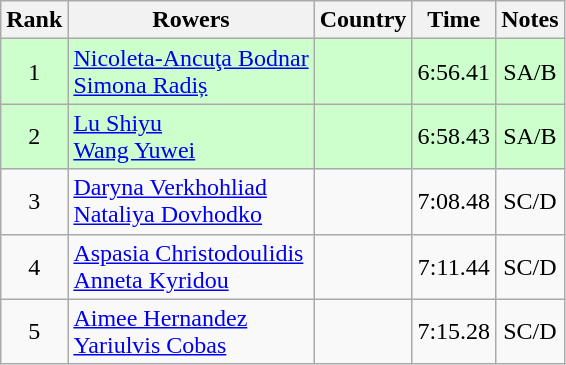<table class="wikitable" style="text-align:center">
<tr>
<th>Rank</th>
<th>Rowers</th>
<th>Country</th>
<th>Time</th>
<th>Notes</th>
</tr>
<tr bgcolor=ccffcc>
<td>1</td>
<td align="left"><a href='#'>Nicoleta-Ancuţa Bodnar</a><br><a href='#'>Simona Radiș</a></td>
<td align="left"></td>
<td>6:56.41</td>
<td>SA/B</td>
</tr>
<tr bgcolor=ccffcc>
<td>2</td>
<td align="left"><a href='#'>Lu Shiyu</a><br><a href='#'>Wang Yuwei</a></td>
<td align="left"></td>
<td>6:58.43</td>
<td>SA/B</td>
</tr>
<tr>
<td>3</td>
<td align="left"><a href='#'>Daryna Verkhohliad</a><br><a href='#'>Nataliya Dovhodko</a></td>
<td align="left"></td>
<td>7:08.48</td>
<td>SC/D</td>
</tr>
<tr>
<td>4</td>
<td align="left"><a href='#'>Aspasia Christodoulidis</a><br><a href='#'>Anneta Kyridou</a></td>
<td align="left"></td>
<td>7:11.44</td>
<td>SC/D</td>
</tr>
<tr>
<td>5</td>
<td align="left"><a href='#'>Aimee Hernandez</a><br><a href='#'>Yariulvis Cobas</a></td>
<td align="left"></td>
<td>7:15.28</td>
<td>SC/D</td>
</tr>
</table>
